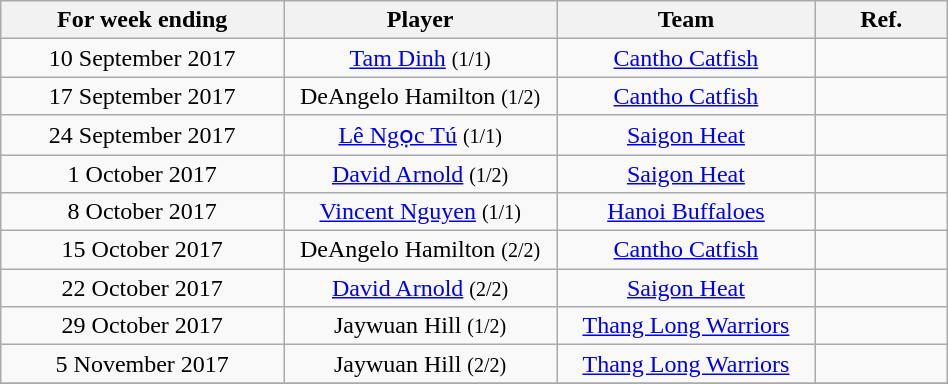<table class="wikitable" style="width: 50%">
<tr>
<th width=50>For week ending</th>
<th width=50>Player</th>
<th width=50>Team</th>
<th width=5>Ref.</th>
</tr>
<tr>
<td align=center>10 September 2017</td>
<td align=center><a href='#'>Tam Dinh</a> <small>(1/1)</small></td>
<td align=center><a href='#'>Cantho Catfish</a></td>
<td align=center></td>
</tr>
<tr>
<td align=center>17 September 2017</td>
<td align=center>DeAngelo Hamilton <small>(1/2)</small></td>
<td align=center><a href='#'>Cantho Catfish</a></td>
<td align=center></td>
</tr>
<tr>
<td align=center>24 September 2017</td>
<td align=center><a href='#'>Lê Ngọc Tú</a> <small>(1/1)</small></td>
<td align=center><a href='#'>Saigon Heat</a></td>
<td align=center></td>
</tr>
<tr>
<td align=center>1 October 2017</td>
<td align=center><a href='#'>David Arnold</a> <small>(1/2)</small></td>
<td align=center><a href='#'>Saigon Heat</a></td>
<td align=center></td>
</tr>
<tr>
<td align=center>8 October 2017</td>
<td align=center><a href='#'>Vincent Nguyen</a> <small>(1/1)</small></td>
<td align=center><a href='#'>Hanoi Buffaloes</a></td>
<td align=center></td>
</tr>
<tr>
<td align=center>15 October 2017</td>
<td align=center>DeAngelo Hamilton <small>(2/2)</small></td>
<td align=center><a href='#'>Cantho Catfish</a></td>
<td align=center></td>
</tr>
<tr>
<td align=center>22 October 2017</td>
<td align=center><a href='#'>David Arnold</a> <small>(2/2)</small></td>
<td align=center><a href='#'>Saigon Heat</a></td>
<td align=center></td>
</tr>
<tr>
<td align=center>29 October 2017</td>
<td align=center>Jaywuan Hill <small>(1/2)</small></td>
<td align=center><a href='#'>Thang Long Warriors</a></td>
<td align=center></td>
</tr>
<tr>
<td align=center>5 November 2017</td>
<td align=center>Jaywuan Hill <small>(2/2)</small></td>
<td align=center><a href='#'>Thang Long Warriors</a></td>
<td align=center></td>
</tr>
<tr>
</tr>
</table>
